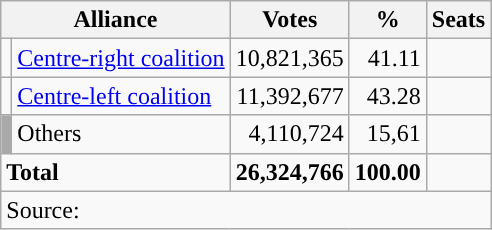<table class=wikitable style=text-align:right>
<tr>
<th colspan=2>Alliance</th>
<th>Votes</th>
<th>%</th>
<th>Seats</th>
</tr>
<tr>
<td style="background-color:"></td>
<td align=left><a href='#'>Centre-right coalition</a></td>
<td>10,821,365</td>
<td>41.11</td>
<td></td>
</tr>
<tr>
<td style="background-color:"></td>
<td align=left><a href='#'>Centre-left coalition</a></td>
<td>11,392,677</td>
<td>43.28</td>
<td></td>
</tr>
<tr>
<td style="background-color:darkgrey"></td>
<td align=left>Others</td>
<td>4,110,724</td>
<td>15,61</td>
<td></td>
</tr>
<tr>
<td colspan=2 align=left><strong>Total</strong></td>
<td><strong>26,324,766</strong></td>
<td><strong>100.00</strong></td>
<td></td>
</tr>
<tr>
<td align=left colspan=6>Source: </td>
</tr>
</table>
